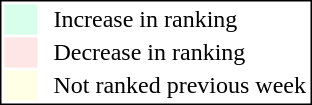<table style="border:1px solid black; float:right;">
<tr>
<td style="background:#D8FFEB; width:20px;"></td>
<td> </td>
<td>Increase in ranking</td>
</tr>
<tr>
<td style="background:#FFE6E6; width:20px;"></td>
<td> </td>
<td>Decrease in ranking</td>
</tr>
<tr>
<td style="background:#FFFFE6; width:20px;"></td>
<td> </td>
<td>Not ranked previous week</td>
</tr>
</table>
